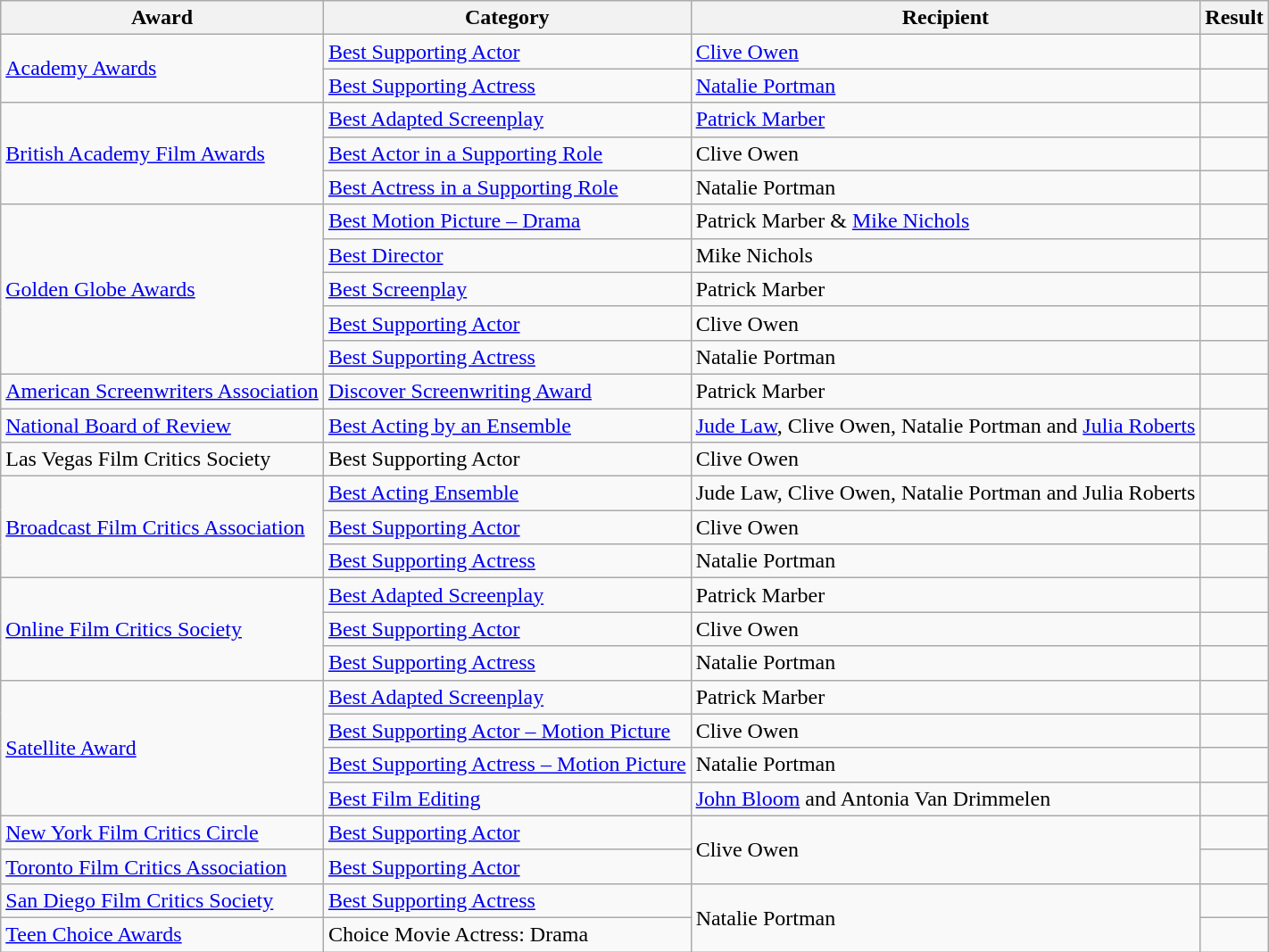<table class="wikitable plainrowheaders sortable">
<tr>
<th scope="col">Award</th>
<th scope="col">Category</th>
<th scope="col">Recipient</th>
<th scope="col">Result</th>
</tr>
<tr>
<td rowspan="2"><a href='#'>Academy Awards</a></td>
<td><a href='#'>Best Supporting Actor</a></td>
<td><a href='#'>Clive Owen</a></td>
<td></td>
</tr>
<tr>
<td><a href='#'>Best Supporting Actress</a></td>
<td><a href='#'>Natalie Portman</a></td>
<td></td>
</tr>
<tr>
<td rowspan="3"><a href='#'>British Academy Film Awards</a></td>
<td><a href='#'>Best Adapted Screenplay</a></td>
<td><a href='#'>Patrick Marber</a></td>
<td></td>
</tr>
<tr>
<td><a href='#'>Best Actor in a Supporting Role</a></td>
<td>Clive Owen</td>
<td></td>
</tr>
<tr>
<td><a href='#'>Best Actress in a Supporting Role</a></td>
<td>Natalie Portman</td>
<td></td>
</tr>
<tr>
<td rowspan=5><a href='#'>Golden Globe Awards</a></td>
<td><a href='#'>Best Motion Picture – Drama</a></td>
<td>Patrick Marber & <a href='#'>Mike Nichols</a></td>
<td></td>
</tr>
<tr>
<td><a href='#'>Best Director</a></td>
<td>Mike Nichols</td>
<td></td>
</tr>
<tr>
<td><a href='#'>Best Screenplay</a></td>
<td>Patrick Marber</td>
<td></td>
</tr>
<tr>
<td><a href='#'>Best Supporting Actor</a></td>
<td>Clive Owen</td>
<td></td>
</tr>
<tr>
<td><a href='#'>Best Supporting Actress</a></td>
<td>Natalie Portman</td>
<td></td>
</tr>
<tr>
<td><a href='#'>American Screenwriters Association</a></td>
<td><a href='#'>Discover Screenwriting Award</a></td>
<td>Patrick Marber</td>
<td></td>
</tr>
<tr>
<td><a href='#'>National Board of Review</a></td>
<td><a href='#'>Best Acting by an Ensemble</a></td>
<td><a href='#'>Jude Law</a>, Clive Owen, Natalie Portman and <a href='#'>Julia Roberts</a></td>
<td></td>
</tr>
<tr>
<td>Las Vegas Film Critics Society</td>
<td>Best Supporting Actor</td>
<td>Clive Owen</td>
<td></td>
</tr>
<tr>
<td rowspan="3"><a href='#'>Broadcast Film Critics Association</a></td>
<td><a href='#'>Best Acting Ensemble</a></td>
<td>Jude Law, Clive Owen, Natalie Portman and Julia Roberts</td>
<td></td>
</tr>
<tr>
<td><a href='#'>Best Supporting Actor</a></td>
<td>Clive Owen</td>
<td></td>
</tr>
<tr>
<td><a href='#'>Best Supporting Actress</a></td>
<td>Natalie Portman</td>
<td></td>
</tr>
<tr>
<td rowspan="3"><a href='#'>Online Film Critics Society</a></td>
<td><a href='#'>Best Adapted Screenplay</a></td>
<td>Patrick Marber</td>
<td></td>
</tr>
<tr>
<td><a href='#'>Best Supporting Actor</a></td>
<td>Clive Owen</td>
<td></td>
</tr>
<tr>
<td><a href='#'>Best Supporting Actress</a></td>
<td>Natalie Portman</td>
<td></td>
</tr>
<tr>
<td rowspan="4"><a href='#'>Satellite Award</a></td>
<td><a href='#'>Best Adapted Screenplay</a></td>
<td>Patrick Marber</td>
<td></td>
</tr>
<tr>
<td><a href='#'>Best Supporting Actor – Motion Picture</a></td>
<td>Clive Owen</td>
<td></td>
</tr>
<tr>
<td><a href='#'>Best Supporting Actress – Motion Picture</a></td>
<td>Natalie Portman</td>
<td></td>
</tr>
<tr>
<td><a href='#'>Best Film Editing</a></td>
<td><a href='#'>John Bloom</a> and Antonia Van Drimmelen</td>
<td></td>
</tr>
<tr>
<td><a href='#'>New York Film Critics Circle</a></td>
<td><a href='#'>Best Supporting Actor</a></td>
<td rowspan=2>Clive Owen</td>
<td></td>
</tr>
<tr>
<td><a href='#'>Toronto Film Critics Association</a></td>
<td><a href='#'>Best Supporting Actor</a></td>
<td></td>
</tr>
<tr>
<td><a href='#'>San Diego Film Critics Society</a></td>
<td><a href='#'>Best Supporting Actress</a></td>
<td rowspan=2>Natalie Portman</td>
<td></td>
</tr>
<tr>
<td><a href='#'>Teen Choice Awards</a></td>
<td>Choice Movie Actress: Drama</td>
<td></td>
</tr>
</table>
